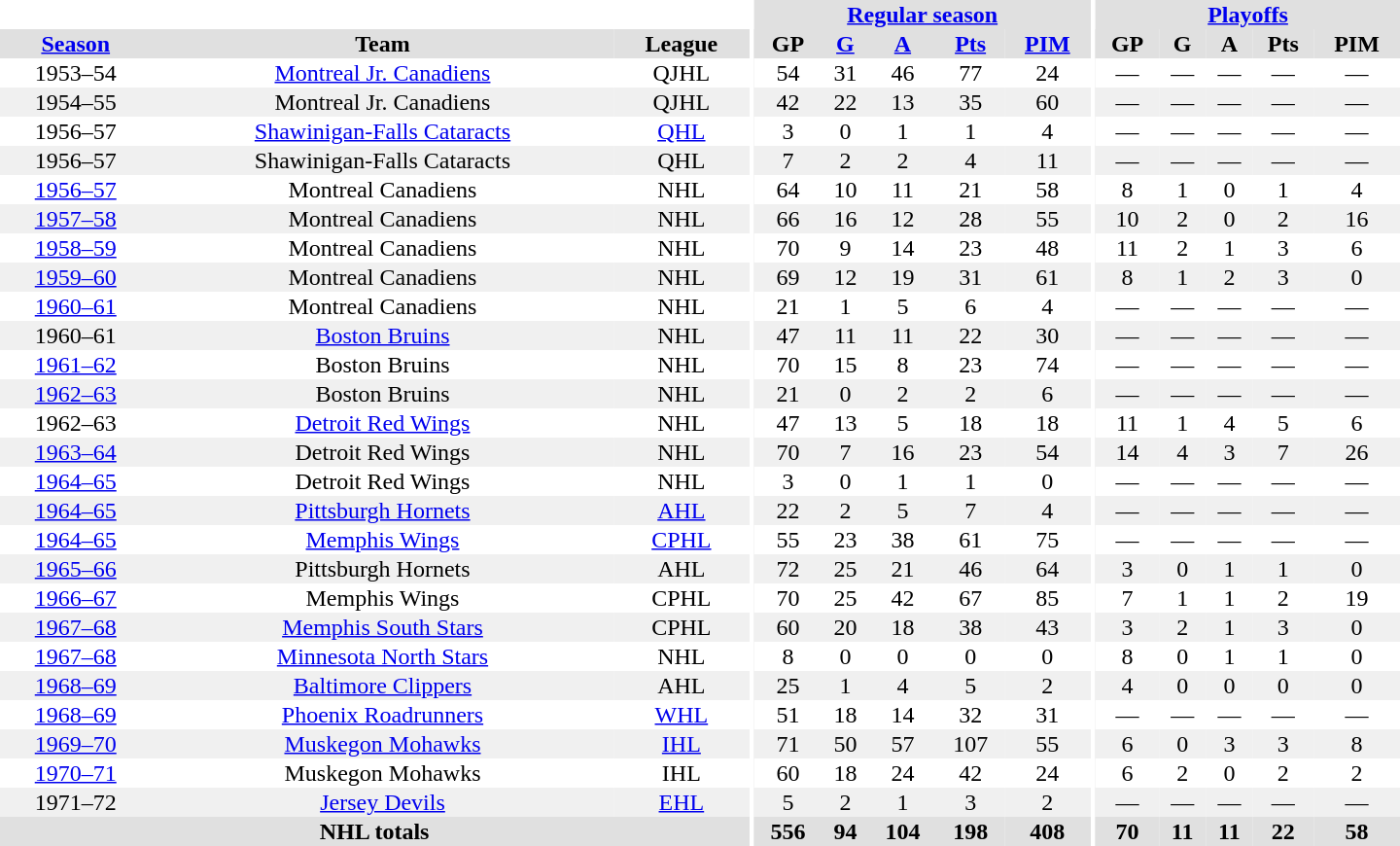<table border="0" cellpadding="1" cellspacing="0" style="text-align:center; width:60em">
<tr bgcolor="#e0e0e0">
<th colspan="3" bgcolor="#ffffff"></th>
<th rowspan="100" bgcolor="#ffffff"></th>
<th colspan="5"><a href='#'>Regular season</a></th>
<th rowspan="100" bgcolor="#ffffff"></th>
<th colspan="5"><a href='#'>Playoffs</a></th>
</tr>
<tr bgcolor="#e0e0e0">
<th><a href='#'>Season</a></th>
<th>Team</th>
<th>League</th>
<th>GP</th>
<th><a href='#'>G</a></th>
<th><a href='#'>A</a></th>
<th><a href='#'>Pts</a></th>
<th><a href='#'>PIM</a></th>
<th>GP</th>
<th>G</th>
<th>A</th>
<th>Pts</th>
<th>PIM</th>
</tr>
<tr>
<td>1953–54</td>
<td><a href='#'>Montreal Jr. Canadiens</a></td>
<td>QJHL</td>
<td>54</td>
<td>31</td>
<td>46</td>
<td>77</td>
<td>24</td>
<td>—</td>
<td>—</td>
<td>—</td>
<td>—</td>
<td>—</td>
</tr>
<tr bgcolor="#f0f0f0">
<td>1954–55</td>
<td>Montreal Jr. Canadiens</td>
<td>QJHL</td>
<td>42</td>
<td>22</td>
<td>13</td>
<td>35</td>
<td>60</td>
<td>—</td>
<td>—</td>
<td>—</td>
<td>—</td>
<td>—</td>
</tr>
<tr>
<td>1956–57</td>
<td><a href='#'>Shawinigan-Falls Cataracts</a></td>
<td><a href='#'>QHL</a></td>
<td>3</td>
<td>0</td>
<td>1</td>
<td>1</td>
<td>4</td>
<td>—</td>
<td>—</td>
<td>—</td>
<td>—</td>
<td>—</td>
</tr>
<tr bgcolor="#f0f0f0">
<td>1956–57</td>
<td>Shawinigan-Falls Cataracts</td>
<td>QHL</td>
<td>7</td>
<td>2</td>
<td>2</td>
<td>4</td>
<td>11</td>
<td>—</td>
<td>—</td>
<td>—</td>
<td>—</td>
<td>—</td>
</tr>
<tr>
<td><a href='#'>1956–57</a></td>
<td>Montreal Canadiens</td>
<td>NHL</td>
<td>64</td>
<td>10</td>
<td>11</td>
<td>21</td>
<td>58</td>
<td>8</td>
<td>1</td>
<td>0</td>
<td>1</td>
<td>4</td>
</tr>
<tr bgcolor="#f0f0f0">
<td><a href='#'>1957–58</a></td>
<td>Montreal Canadiens</td>
<td>NHL</td>
<td>66</td>
<td>16</td>
<td>12</td>
<td>28</td>
<td>55</td>
<td>10</td>
<td>2</td>
<td>0</td>
<td>2</td>
<td>16</td>
</tr>
<tr>
<td><a href='#'>1958–59</a></td>
<td>Montreal Canadiens</td>
<td>NHL</td>
<td>70</td>
<td>9</td>
<td>14</td>
<td>23</td>
<td>48</td>
<td>11</td>
<td>2</td>
<td>1</td>
<td>3</td>
<td>6</td>
</tr>
<tr bgcolor="#f0f0f0">
<td><a href='#'>1959–60</a></td>
<td>Montreal Canadiens</td>
<td>NHL</td>
<td>69</td>
<td>12</td>
<td>19</td>
<td>31</td>
<td>61</td>
<td>8</td>
<td>1</td>
<td>2</td>
<td>3</td>
<td>0</td>
</tr>
<tr>
<td><a href='#'>1960–61</a></td>
<td>Montreal Canadiens</td>
<td>NHL</td>
<td>21</td>
<td>1</td>
<td>5</td>
<td>6</td>
<td>4</td>
<td>—</td>
<td>—</td>
<td>—</td>
<td>—</td>
<td>—</td>
</tr>
<tr bgcolor="#f0f0f0">
<td>1960–61</td>
<td><a href='#'>Boston Bruins</a></td>
<td>NHL</td>
<td>47</td>
<td>11</td>
<td>11</td>
<td>22</td>
<td>30</td>
<td>—</td>
<td>—</td>
<td>—</td>
<td>—</td>
<td>—</td>
</tr>
<tr>
<td><a href='#'>1961–62</a></td>
<td>Boston Bruins</td>
<td>NHL</td>
<td>70</td>
<td>15</td>
<td>8</td>
<td>23</td>
<td>74</td>
<td>—</td>
<td>—</td>
<td>—</td>
<td>—</td>
<td>—</td>
</tr>
<tr bgcolor="#f0f0f0">
<td><a href='#'>1962–63</a></td>
<td>Boston Bruins</td>
<td>NHL</td>
<td>21</td>
<td>0</td>
<td>2</td>
<td>2</td>
<td>6</td>
<td>—</td>
<td>—</td>
<td>—</td>
<td>—</td>
<td>—</td>
</tr>
<tr>
<td>1962–63</td>
<td><a href='#'>Detroit Red Wings</a></td>
<td>NHL</td>
<td>47</td>
<td>13</td>
<td>5</td>
<td>18</td>
<td>18</td>
<td>11</td>
<td>1</td>
<td>4</td>
<td>5</td>
<td>6</td>
</tr>
<tr bgcolor="#f0f0f0">
<td><a href='#'>1963–64</a></td>
<td>Detroit Red Wings</td>
<td>NHL</td>
<td>70</td>
<td>7</td>
<td>16</td>
<td>23</td>
<td>54</td>
<td>14</td>
<td>4</td>
<td>3</td>
<td>7</td>
<td>26</td>
</tr>
<tr>
<td><a href='#'>1964–65</a></td>
<td>Detroit Red Wings</td>
<td>NHL</td>
<td>3</td>
<td>0</td>
<td>1</td>
<td>1</td>
<td>0</td>
<td>—</td>
<td>—</td>
<td>—</td>
<td>—</td>
<td>—</td>
</tr>
<tr bgcolor="#f0f0f0">
<td><a href='#'>1964–65</a></td>
<td><a href='#'>Pittsburgh Hornets</a></td>
<td><a href='#'>AHL</a></td>
<td>22</td>
<td>2</td>
<td>5</td>
<td>7</td>
<td>4</td>
<td>—</td>
<td>—</td>
<td>—</td>
<td>—</td>
<td>—</td>
</tr>
<tr>
<td><a href='#'>1964–65</a></td>
<td><a href='#'>Memphis Wings</a></td>
<td><a href='#'>CPHL</a></td>
<td>55</td>
<td>23</td>
<td>38</td>
<td>61</td>
<td>75</td>
<td>—</td>
<td>—</td>
<td>—</td>
<td>—</td>
<td>—</td>
</tr>
<tr bgcolor="#f0f0f0">
<td><a href='#'>1965–66</a></td>
<td>Pittsburgh Hornets</td>
<td>AHL</td>
<td>72</td>
<td>25</td>
<td>21</td>
<td>46</td>
<td>64</td>
<td>3</td>
<td>0</td>
<td>1</td>
<td>1</td>
<td>0</td>
</tr>
<tr>
<td><a href='#'>1966–67</a></td>
<td>Memphis Wings</td>
<td>CPHL</td>
<td>70</td>
<td>25</td>
<td>42</td>
<td>67</td>
<td>85</td>
<td>7</td>
<td>1</td>
<td>1</td>
<td>2</td>
<td>19</td>
</tr>
<tr bgcolor="#f0f0f0">
<td><a href='#'>1967–68</a></td>
<td><a href='#'>Memphis South Stars</a></td>
<td>CPHL</td>
<td>60</td>
<td>20</td>
<td>18</td>
<td>38</td>
<td>43</td>
<td>3</td>
<td>2</td>
<td>1</td>
<td>3</td>
<td>0</td>
</tr>
<tr>
<td><a href='#'>1967–68</a></td>
<td><a href='#'>Minnesota North Stars</a></td>
<td>NHL</td>
<td>8</td>
<td>0</td>
<td>0</td>
<td>0</td>
<td>0</td>
<td>8</td>
<td>0</td>
<td>1</td>
<td>1</td>
<td>0</td>
</tr>
<tr bgcolor="#f0f0f0">
<td><a href='#'>1968–69</a></td>
<td><a href='#'>Baltimore Clippers</a></td>
<td>AHL</td>
<td>25</td>
<td>1</td>
<td>4</td>
<td>5</td>
<td>2</td>
<td>4</td>
<td>0</td>
<td>0</td>
<td>0</td>
<td>0</td>
</tr>
<tr>
<td><a href='#'>1968–69</a></td>
<td><a href='#'>Phoenix Roadrunners</a></td>
<td><a href='#'>WHL</a></td>
<td>51</td>
<td>18</td>
<td>14</td>
<td>32</td>
<td>31</td>
<td>—</td>
<td>—</td>
<td>—</td>
<td>—</td>
<td>—</td>
</tr>
<tr bgcolor="#f0f0f0">
<td><a href='#'>1969–70</a></td>
<td><a href='#'>Muskegon Mohawks</a></td>
<td><a href='#'>IHL</a></td>
<td>71</td>
<td>50</td>
<td>57</td>
<td>107</td>
<td>55</td>
<td>6</td>
<td>0</td>
<td>3</td>
<td>3</td>
<td>8</td>
</tr>
<tr>
<td><a href='#'>1970–71</a></td>
<td>Muskegon Mohawks</td>
<td>IHL</td>
<td>60</td>
<td>18</td>
<td>24</td>
<td>42</td>
<td>24</td>
<td>6</td>
<td>2</td>
<td>0</td>
<td>2</td>
<td>2</td>
</tr>
<tr bgcolor="#f0f0f0">
<td>1971–72</td>
<td><a href='#'>Jersey Devils</a></td>
<td><a href='#'>EHL</a></td>
<td>5</td>
<td>2</td>
<td>1</td>
<td>3</td>
<td>2</td>
<td>—</td>
<td>—</td>
<td>—</td>
<td>—</td>
<td>—</td>
</tr>
<tr bgcolor="#e0e0e0">
<th colspan="3">NHL totals</th>
<th>556</th>
<th>94</th>
<th>104</th>
<th>198</th>
<th>408</th>
<th>70</th>
<th>11</th>
<th>11</th>
<th>22</th>
<th>58</th>
</tr>
</table>
